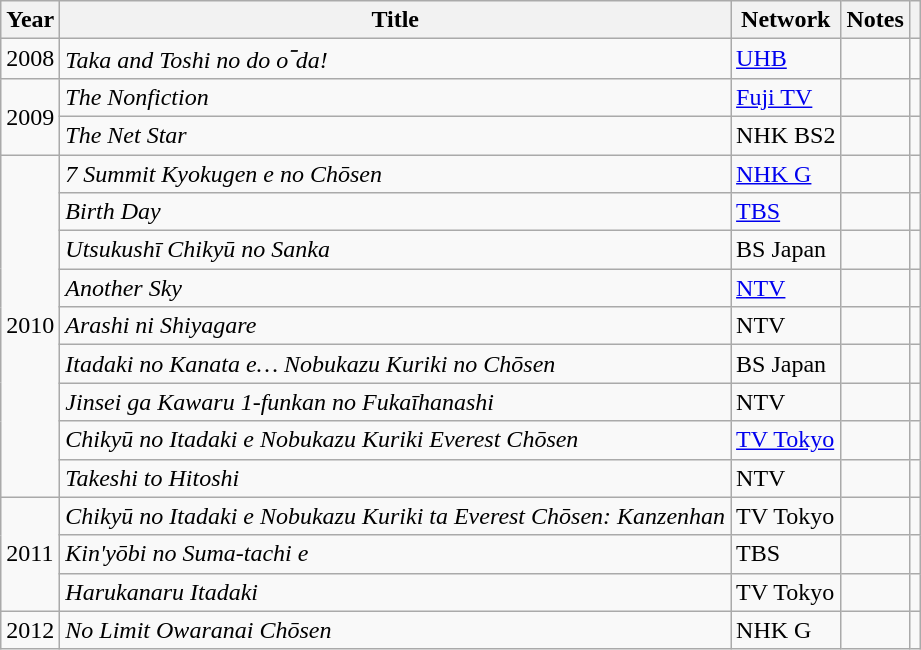<table class="wikitable">
<tr>
<th>Year</th>
<th>Title</th>
<th>Network</th>
<th>Notes</th>
<th></th>
</tr>
<tr>
<td>2008</td>
<td><em>Taka and Toshi no do o ̄da!</em></td>
<td><a href='#'>UHB</a></td>
<td></td>
<td></td>
</tr>
<tr>
<td rowspan="2">2009</td>
<td><em>The Nonfiction</em></td>
<td><a href='#'>Fuji TV</a></td>
<td></td>
<td></td>
</tr>
<tr>
<td><em>The Net Star</em></td>
<td>NHK BS2</td>
<td></td>
<td></td>
</tr>
<tr>
<td rowspan="9">2010</td>
<td><em>7 Summit Kyokugen e no Chōsen</em></td>
<td><a href='#'>NHK G</a></td>
<td></td>
<td></td>
</tr>
<tr>
<td><em>Birth Day</em></td>
<td><a href='#'>TBS</a></td>
<td></td>
<td></td>
</tr>
<tr>
<td><em>Utsukushī Chikyū no Sanka</em></td>
<td>BS Japan</td>
<td></td>
<td></td>
</tr>
<tr>
<td><em>Another Sky</em></td>
<td><a href='#'>NTV</a></td>
<td></td>
<td></td>
</tr>
<tr>
<td><em>Arashi ni Shiyagare</em></td>
<td>NTV</td>
<td></td>
<td></td>
</tr>
<tr>
<td><em>Itadaki no Kanata e… Nobukazu Kuriki no Chōsen</em></td>
<td>BS Japan</td>
<td></td>
<td></td>
</tr>
<tr>
<td><em>Jinsei ga Kawaru 1-funkan no Fukaīhanashi</em></td>
<td>NTV</td>
<td></td>
<td></td>
</tr>
<tr>
<td><em>Chikyū no Itadaki e Nobukazu Kuriki Everest Chōsen</em></td>
<td><a href='#'>TV Tokyo</a></td>
<td></td>
<td></td>
</tr>
<tr>
<td><em>Takeshi to Hitoshi</em></td>
<td>NTV</td>
<td></td>
<td></td>
</tr>
<tr>
<td rowspan="3">2011</td>
<td><em>Chikyū no Itadaki e Nobukazu Kuriki ta Everest Chōsen: Kanzenhan</em></td>
<td>TV Tokyo</td>
<td></td>
<td></td>
</tr>
<tr>
<td><em>Kin'yōbi no Suma-tachi e</em></td>
<td>TBS</td>
<td></td>
<td></td>
</tr>
<tr>
<td><em>Harukanaru Itadaki</em></td>
<td>TV Tokyo</td>
<td></td>
<td></td>
</tr>
<tr>
<td>2012</td>
<td><em>No Limit Owaranai Chōsen</em></td>
<td>NHK G</td>
<td></td>
<td></td>
</tr>
</table>
